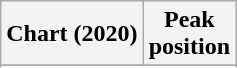<table class="wikitable sortable">
<tr>
<th>Chart (2020)</th>
<th>Peak<br>position</th>
</tr>
<tr>
</tr>
<tr>
</tr>
</table>
